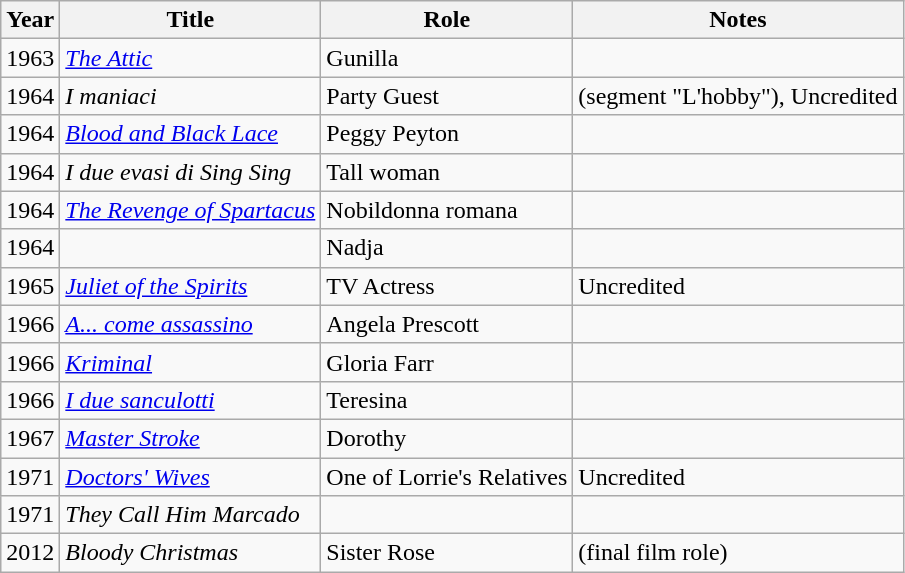<table class="wikitable">
<tr>
<th>Year</th>
<th>Title</th>
<th>Role</th>
<th>Notes</th>
</tr>
<tr>
<td>1963</td>
<td><em><a href='#'>The Attic</a></em></td>
<td>Gunilla</td>
<td></td>
</tr>
<tr>
<td>1964</td>
<td><em>I maniaci</em></td>
<td>Party Guest</td>
<td>(segment "L'hobby"), Uncredited</td>
</tr>
<tr>
<td>1964</td>
<td><em><a href='#'>Blood and Black Lace</a></em></td>
<td>Peggy Peyton</td>
<td></td>
</tr>
<tr>
<td>1964</td>
<td><em>I due evasi di Sing Sing</em></td>
<td>Tall woman</td>
<td></td>
</tr>
<tr>
<td>1964</td>
<td><em><a href='#'>The Revenge of Spartacus</a></em></td>
<td>Nobildonna romana</td>
<td></td>
</tr>
<tr>
<td>1964</td>
<td><em></em></td>
<td>Nadja</td>
<td></td>
</tr>
<tr>
<td>1965</td>
<td><em><a href='#'>Juliet of the Spirits</a></em></td>
<td>TV Actress</td>
<td>Uncredited</td>
</tr>
<tr>
<td>1966</td>
<td><em><a href='#'>A... come assassino</a></em></td>
<td>Angela Prescott</td>
<td></td>
</tr>
<tr>
<td>1966</td>
<td><em><a href='#'>Kriminal</a></em></td>
<td>Gloria Farr</td>
<td></td>
</tr>
<tr>
<td>1966</td>
<td><em><a href='#'>I due sanculotti</a></em></td>
<td>Teresina</td>
<td></td>
</tr>
<tr>
<td>1967</td>
<td><em><a href='#'>Master Stroke</a></em></td>
<td>Dorothy</td>
<td></td>
</tr>
<tr>
<td>1971</td>
<td><em><a href='#'>Doctors' Wives</a></em></td>
<td>One of Lorrie's Relatives</td>
<td>Uncredited</td>
</tr>
<tr>
<td>1971</td>
<td><em>They Call Him Marcado</em></td>
<td></td>
<td></td>
</tr>
<tr>
<td>2012</td>
<td><em>Bloody Christmas</em></td>
<td>Sister Rose</td>
<td>(final film role)</td>
</tr>
</table>
